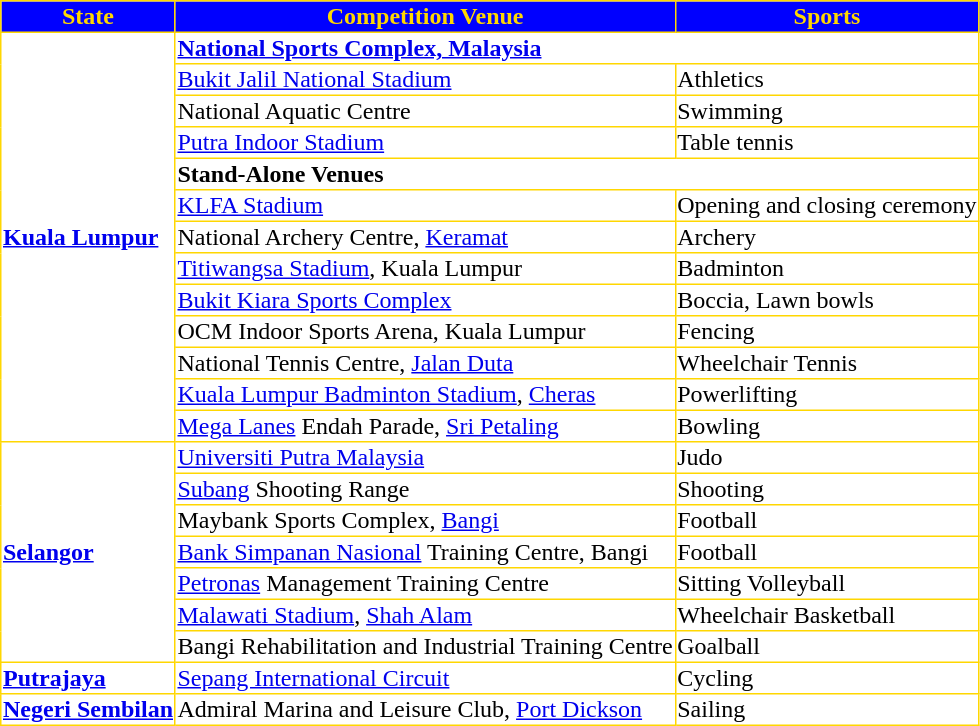<table border=1 style="border-collapse:collapse; text-align:left; font-size:100%; border:2px gold;">
<tr style="text-align:center; color:gold; font-weight:bold; background:blue;">
<td>State</td>
<td>Competition Venue</td>
<td>Sports</td>
</tr>
<tr>
<th rowspan=13><a href='#'>Kuala Lumpur</a></th>
<th colspan=2><a href='#'>National Sports Complex, Malaysia</a></th>
</tr>
<tr>
<td><a href='#'>Bukit Jalil National Stadium</a></td>
<td>Athletics</td>
</tr>
<tr>
<td>National Aquatic Centre</td>
<td>Swimming</td>
</tr>
<tr>
<td><a href='#'>Putra Indoor Stadium</a></td>
<td>Table tennis</td>
</tr>
<tr>
<th colspan=2>Stand-Alone Venues</th>
</tr>
<tr>
<td><a href='#'>KLFA Stadium</a></td>
<td>Opening and closing ceremony</td>
</tr>
<tr>
<td>National Archery Centre, <a href='#'>Keramat</a></td>
<td>Archery</td>
</tr>
<tr>
<td><a href='#'>Titiwangsa Stadium</a>, Kuala Lumpur</td>
<td>Badminton</td>
</tr>
<tr>
<td><a href='#'>Bukit Kiara Sports Complex</a></td>
<td>Boccia, Lawn bowls</td>
</tr>
<tr>
<td>OCM Indoor Sports Arena, Kuala Lumpur</td>
<td>Fencing</td>
</tr>
<tr>
<td>National Tennis Centre, <a href='#'>Jalan Duta</a></td>
<td>Wheelchair Tennis</td>
</tr>
<tr>
<td><a href='#'>Kuala Lumpur Badminton Stadium</a>, <a href='#'>Cheras</a></td>
<td>Powerlifting</td>
</tr>
<tr>
<td><a href='#'>Mega Lanes</a> Endah Parade, <a href='#'>Sri Petaling</a></td>
<td>Bowling</td>
</tr>
<tr>
<td rowspan=7><strong><a href='#'>Selangor</a></strong></td>
<td><a href='#'>Universiti Putra Malaysia</a></td>
<td>Judo</td>
</tr>
<tr>
<td><a href='#'>Subang</a> Shooting Range</td>
<td>Shooting</td>
</tr>
<tr>
<td>Maybank Sports Complex, <a href='#'>Bangi</a></td>
<td>Football</td>
</tr>
<tr>
<td><a href='#'>Bank Simpanan Nasional</a> Training Centre, Bangi</td>
<td>Football</td>
</tr>
<tr>
<td><a href='#'>Petronas</a> Management Training Centre</td>
<td>Sitting Volleyball</td>
</tr>
<tr>
<td><a href='#'>Malawati Stadium</a>, <a href='#'>Shah Alam</a></td>
<td>Wheelchair Basketball</td>
</tr>
<tr>
<td>Bangi Rehabilitation and Industrial Training Centre</td>
<td>Goalball</td>
</tr>
<tr>
<td><strong><a href='#'>Putrajaya</a></strong></td>
<td><a href='#'>Sepang International Circuit</a></td>
<td>Cycling</td>
</tr>
<tr>
<td><strong><a href='#'>Negeri Sembilan</a></strong></td>
<td>Admiral Marina and Leisure Club, <a href='#'>Port Dickson</a></td>
<td>Sailing</td>
</tr>
</table>
